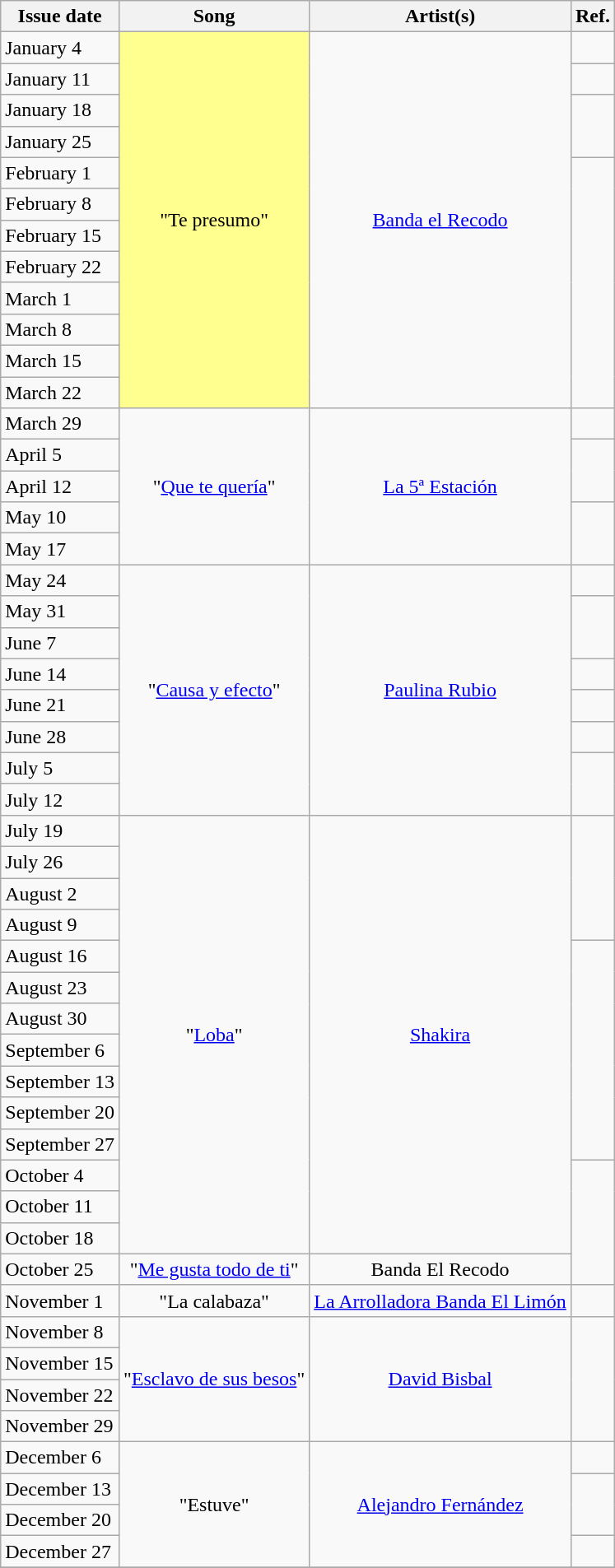<table class="wikitable">
<tr>
<th>Issue date</th>
<th>Song</th>
<th>Artist(s)</th>
<th>Ref.</th>
</tr>
<tr>
<td>January 4</td>
<td style="text-align: center;" bgcolor=#FFFF90 rowspan="12">"Te presumo"</td>
<td style="text-align: center;" rowspan="12"><a href='#'>Banda el Recodo</a></td>
<td style="text-align: center;"></td>
</tr>
<tr>
<td>January 11</td>
<td style="text-align: center;"></td>
</tr>
<tr>
<td>January 18</td>
<td style="text-align: center;" rowspan="2"></td>
</tr>
<tr>
<td>January 25</td>
</tr>
<tr>
<td>February 1</td>
<td style="text-align: center;" rowspan="8"></td>
</tr>
<tr>
<td>February 8</td>
</tr>
<tr>
<td>February 15</td>
</tr>
<tr>
<td>February 22</td>
</tr>
<tr>
<td>March 1</td>
</tr>
<tr>
<td>March 8</td>
</tr>
<tr>
<td>March 15</td>
</tr>
<tr>
<td>March 22</td>
</tr>
<tr>
<td>March 29</td>
<td style="text-align: center;" rowspan="5">"<a href='#'>Que te quería</a>"</td>
<td style="text-align: center;" rowspan="5"><a href='#'>La 5ª Estación</a></td>
<td style="text-align: center;"></td>
</tr>
<tr>
<td>April 5</td>
<td style="text-align: center;" rowspan="2"></td>
</tr>
<tr>
<td>April 12</td>
</tr>
<tr>
<td>May 10</td>
<td style="text-align: center;" rowspan="2"></td>
</tr>
<tr>
<td>May 17</td>
</tr>
<tr>
<td>May 24</td>
<td style="text-align: center;" rowspan="8">"<a href='#'>Causa y efecto</a>"</td>
<td style="text-align: center;" rowspan="8"><a href='#'>Paulina Rubio</a></td>
<td style="text-align: center;"></td>
</tr>
<tr>
<td>May 31</td>
<td style="text-align: center;" rowspan="2"></td>
</tr>
<tr>
<td>June 7</td>
</tr>
<tr>
<td>June 14</td>
<td style="text-align: center;"></td>
</tr>
<tr>
<td>June 21</td>
<td style="text-align: center;"></td>
</tr>
<tr>
<td>June 28</td>
<td style="text-align: center;"></td>
</tr>
<tr>
<td>July 5</td>
<td style="text-align: center;" rowspan="2"></td>
</tr>
<tr>
<td>July 12</td>
</tr>
<tr>
<td>July 19</td>
<td style="text-align: center;" rowspan="14">"<a href='#'>Loba</a>"</td>
<td style="text-align: center;" rowspan="14"><a href='#'>Shakira</a></td>
<td style="text-align: center;" rowspan="4"></td>
</tr>
<tr>
<td>July 26</td>
</tr>
<tr>
<td>August 2</td>
</tr>
<tr>
<td>August 9</td>
</tr>
<tr>
<td>August 16</td>
<td style="text-align: center;" rowspan="7"></td>
</tr>
<tr>
<td>August 23</td>
</tr>
<tr>
<td>August 30</td>
</tr>
<tr>
<td>September 6</td>
</tr>
<tr>
<td>September 13</td>
</tr>
<tr>
<td>September 20</td>
</tr>
<tr>
<td>September 27</td>
</tr>
<tr>
<td>October 4</td>
<td style="text-align: center;" rowspan="4"></td>
</tr>
<tr>
<td>October 11</td>
</tr>
<tr>
<td>October 18</td>
</tr>
<tr>
<td>October 25</td>
<td style="text-align: center;">"<a href='#'>Me gusta todo de ti</a>"</td>
<td style="text-align: center;">Banda El Recodo</td>
</tr>
<tr>
<td>November 1</td>
<td style="text-align: center;">"La calabaza"</td>
<td style="text-align: center;"><a href='#'>La Arrolladora Banda El Limón</a></td>
<td style="text-align: center;"></td>
</tr>
<tr>
<td>November 8</td>
<td style="text-align: center;" rowspan="4">"<a href='#'>Esclavo de sus besos</a>"</td>
<td style="text-align: center;" rowspan="4"><a href='#'>David Bisbal</a></td>
<td style="text-align: center;" rowspan="4"></td>
</tr>
<tr>
<td>November 15</td>
</tr>
<tr>
<td>November 22</td>
</tr>
<tr>
<td>November 29</td>
</tr>
<tr>
<td>December 6</td>
<td style="text-align: center;" rowspan="4">"Estuve"</td>
<td style="text-align: center;" rowspan="4"><a href='#'>Alejandro Fernández</a></td>
<td style="text-align: center;"></td>
</tr>
<tr>
<td>December 13</td>
<td style="text-align: center;" rowspan="2"></td>
</tr>
<tr>
<td>December 20</td>
</tr>
<tr>
<td>December 27</td>
<td style="text-align: center;"></td>
</tr>
<tr>
</tr>
</table>
